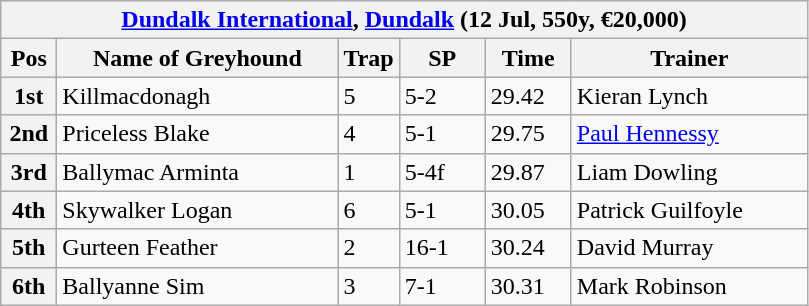<table class="wikitable">
<tr>
<th colspan="6"><a href='#'>Dundalk International</a>, <a href='#'>Dundalk</a> (12 Jul, 550y, €20,000)</th>
</tr>
<tr>
<th width=30>Pos</th>
<th width=180>Name of Greyhound</th>
<th width=30>Trap</th>
<th width=50>SP</th>
<th width=50>Time</th>
<th width=150>Trainer</th>
</tr>
<tr>
<th>1st</th>
<td>Killmacdonagh </td>
<td>5</td>
<td>5-2</td>
<td>29.42</td>
<td>Kieran Lynch</td>
</tr>
<tr>
<th>2nd</th>
<td>Priceless Blake</td>
<td>4</td>
<td>5-1</td>
<td>29.75</td>
<td><a href='#'>Paul Hennessy</a></td>
</tr>
<tr>
<th>3rd</th>
<td>Ballymac Arminta</td>
<td>1</td>
<td>5-4f</td>
<td>29.87</td>
<td>Liam Dowling</td>
</tr>
<tr>
<th>4th</th>
<td>Skywalker Logan</td>
<td>6</td>
<td>5-1</td>
<td>30.05</td>
<td>Patrick Guilfoyle</td>
</tr>
<tr>
<th>5th</th>
<td>Gurteen Feather</td>
<td>2</td>
<td>16-1</td>
<td>30.24</td>
<td>David Murray</td>
</tr>
<tr>
<th>6th</th>
<td>Ballyanne Sim</td>
<td>3</td>
<td>7-1</td>
<td>30.31</td>
<td>Mark Robinson</td>
</tr>
</table>
